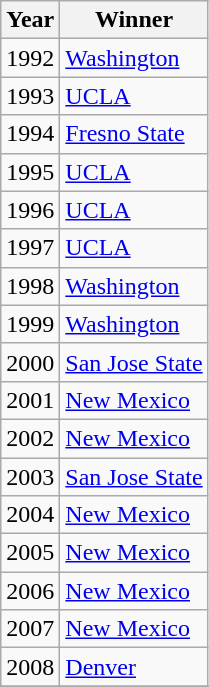<table class="wikitable">
<tr>
<th>Year</th>
<th>Winner</th>
</tr>
<tr>
<td align=center>1992</td>
<td><a href='#'>Washington</a></td>
</tr>
<tr>
<td align=center>1993</td>
<td><a href='#'>UCLA</a></td>
</tr>
<tr>
<td align=center>1994</td>
<td><a href='#'>Fresno State</a></td>
</tr>
<tr>
<td align=center>1995</td>
<td><a href='#'>UCLA</a> </td>
</tr>
<tr>
<td align=center>1996</td>
<td><a href='#'>UCLA</a> </td>
</tr>
<tr>
<td align=center>1997</td>
<td><a href='#'>UCLA</a> </td>
</tr>
<tr>
<td align=center>1998</td>
<td><a href='#'>Washington</a> </td>
</tr>
<tr>
<td align=center>1999</td>
<td><a href='#'>Washington</a> </td>
</tr>
<tr>
<td align=center>2000</td>
<td><a href='#'>San Jose State</a></td>
</tr>
<tr>
<td align=center>2001</td>
<td><a href='#'>New Mexico</a></td>
</tr>
<tr>
<td align=center>2002</td>
<td><a href='#'>New Mexico</a> </td>
</tr>
<tr>
<td align=center>2003</td>
<td><a href='#'>San Jose State</a> </td>
</tr>
<tr>
<td align=center>2004</td>
<td><a href='#'>New Mexico</a> </td>
</tr>
<tr>
<td align=center>2005</td>
<td><a href='#'>New Mexico</a> </td>
</tr>
<tr>
<td align=center>2006</td>
<td><a href='#'>New Mexico</a> </td>
</tr>
<tr>
<td align=center>2007</td>
<td><a href='#'>New Mexico</a> </td>
</tr>
<tr>
<td align=center>2008</td>
<td><a href='#'>Denver</a></td>
</tr>
<tr>
</tr>
</table>
